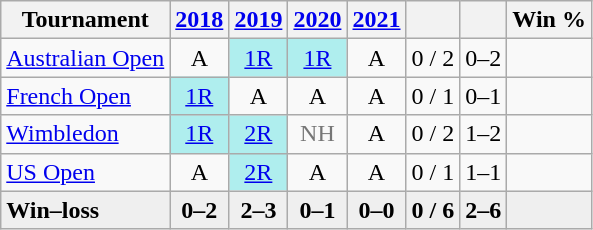<table class=wikitable style=text-align:center>
<tr>
<th>Tournament</th>
<th><a href='#'>2018</a></th>
<th><a href='#'>2019</a></th>
<th><a href='#'>2020</a></th>
<th><a href='#'>2021</a></th>
<th></th>
<th></th>
<th>Win %</th>
</tr>
<tr>
<td align=left><a href='#'>Australian Open</a></td>
<td>A</td>
<td bgcolor=afeeee><a href='#'>1R</a></td>
<td bgcolor=afeeee><a href='#'>1R</a></td>
<td>A</td>
<td>0 / 2</td>
<td>0–2</td>
<td></td>
</tr>
<tr>
<td align=left><a href='#'>French Open</a></td>
<td bgcolor=afeeee><a href='#'>1R</a></td>
<td>A</td>
<td>A</td>
<td>A</td>
<td>0 / 1</td>
<td>0–1</td>
<td></td>
</tr>
<tr>
<td align=left><a href='#'>Wimbledon</a></td>
<td bgcolor=afeeee><a href='#'>1R</a></td>
<td bgcolor=afeeee><a href='#'>2R</a></td>
<td style=color:#767676>NH</td>
<td>A</td>
<td>0 / 2</td>
<td>1–2</td>
<td></td>
</tr>
<tr>
<td align=left><a href='#'>US Open</a></td>
<td>A</td>
<td bgcolor=afeeee><a href='#'>2R</a></td>
<td>A</td>
<td>A</td>
<td>0 / 1</td>
<td>1–1</td>
<td></td>
</tr>
<tr style=background:#efefef;font-weight:bold>
<td style=text-align:left>Win–loss</td>
<td>0–2</td>
<td>2–3</td>
<td>0–1</td>
<td>0–0</td>
<td>0 / 6</td>
<td>2–6</td>
<td></td>
</tr>
</table>
